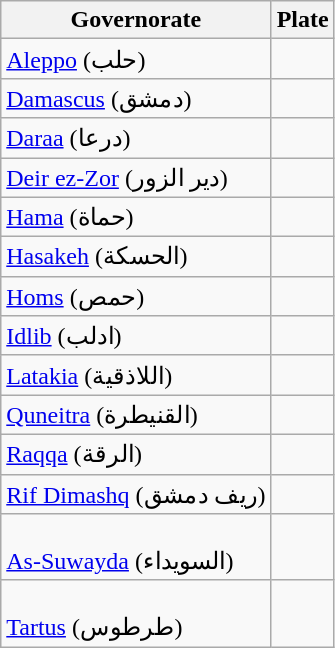<table class="wikitable sortable mw-collapsible">
<tr>
<th>Governorate</th>
<th>Plate</th>
</tr>
<tr>
<td><a href='#'>Aleppo</a> (حلب)</td>
<td></td>
</tr>
<tr>
<td><a href='#'>Damascus</a> (دمشق)</td>
<td></td>
</tr>
<tr>
<td><a href='#'>Daraa</a> (درعا)</td>
<td></td>
</tr>
<tr>
<td><a href='#'>Deir ez-Zor</a> (دیر الزور)</td>
<td></td>
</tr>
<tr>
<td><a href='#'>Hama</a> (حماة)</td>
<td></td>
</tr>
<tr>
<td><a href='#'>Hasakeh</a> (الحسکة)</td>
<td></td>
</tr>
<tr>
<td><a href='#'>Homs</a> (حمص)</td>
<td></td>
</tr>
<tr>
<td><a href='#'>Idlib</a> (ادلب)</td>
<td></td>
</tr>
<tr>
<td><a href='#'>Latakia</a> (اللاذقیة)</td>
<td></td>
</tr>
<tr>
<td><a href='#'>Quneitra</a> (القنيطرة)</td>
<td></td>
</tr>
<tr>
<td><a href='#'>Raqqa</a> (الرقة)</td>
<td></td>
</tr>
<tr>
<td><a href='#'>Rif Dimashq</a> (ریف دمشق)</td>
<td></td>
</tr>
<tr>
<td><br><a href='#'>As-Suwayda</a> (السویداء)</td>
<td></td>
</tr>
<tr>
<td><br><a href='#'>Tartus</a> (طرطوس)</td>
<td></td>
</tr>
</table>
